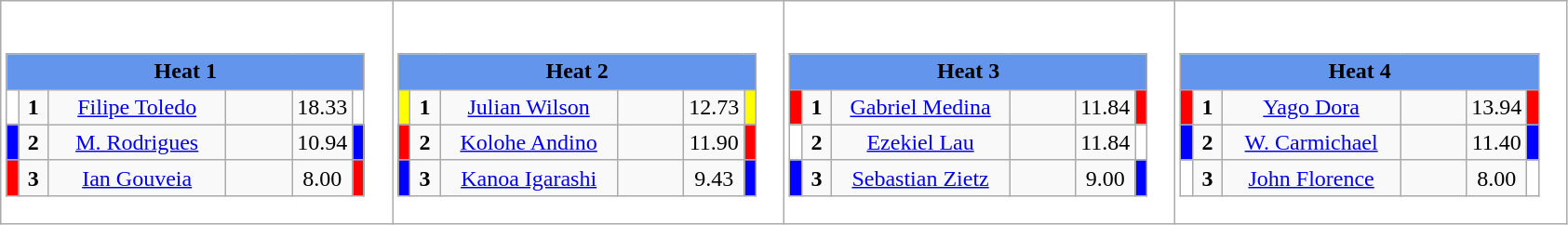<table class="wikitable" style="background:#fff;">
<tr>
<td><div><br><table class="wikitable">
<tr>
<td colspan="6"  style="text-align:center; background:#6495ed;"><strong>Heat 1</strong></td>
</tr>
<tr>
<td style="width:01px; background: #fff;"></td>
<td style="width:14px; text-align:center;"><strong>1</strong></td>
<td style="width:120px; text-align:center;"><a href='#'>Filipe Toledo</a></td>
<td style="width:40px; text-align:center;"></td>
<td style="width:20px; text-align:center;">18.33</td>
<td style="width:01px; background: #fff;"></td>
</tr>
<tr>
<td style="width:01px; background: #00f;"></td>
<td style="width:14px; text-align:center;"><strong>2</strong></td>
<td style="width:120px; text-align:center;"><a href='#'>M. Rodrigues</a></td>
<td style="width:40px; text-align:center;"></td>
<td style="width:20px; text-align:center;">10.94</td>
<td style="width:01px; background: #00f;"></td>
</tr>
<tr>
<td style="width:01px; background: #f00;"></td>
<td style="width:14px; text-align:center;"><strong>3</strong></td>
<td style="width:120px; text-align:center;"><a href='#'>Ian Gouveia</a></td>
<td style="width:40px; text-align:center;"></td>
<td style="width:20px; text-align:center;">8.00</td>
<td style="width:01px; background: #f00;"></td>
</tr>
</table>
</div></td>
<td><div><br><table class="wikitable">
<tr>
<td colspan="6"  style="text-align:center; background:#6495ed;"><strong>Heat 2</strong></td>
</tr>
<tr>
<td style="width:01px; background: #ff0;"></td>
<td style="width:14px; text-align:center;"><strong>1</strong></td>
<td style="width:120px; text-align:center;"><a href='#'>Julian Wilson</a></td>
<td style="width:40px; text-align:center;"></td>
<td style="width:20px; text-align:center;">12.73</td>
<td style="width:01px; background: #ff0;"></td>
</tr>
<tr>
<td style="width:01px; background: #f00;"></td>
<td style="width:14px; text-align:center;"><strong>2</strong></td>
<td style="width:120px; text-align:center;"><a href='#'>Kolohe Andino</a></td>
<td style="width:40px; text-align:center;"></td>
<td style="width:20px; text-align:center;">11.90</td>
<td style="width:01px; background: #f00;"></td>
</tr>
<tr>
<td style="width:01px; background: #00f;"></td>
<td style="width:14px; text-align:center;"><strong>3</strong></td>
<td style="width:120px; text-align:center;"><a href='#'>Kanoa Igarashi</a></td>
<td style="width:40px; text-align:center;"></td>
<td style="width:20px; text-align:center;">9.43</td>
<td style="width:01px; background: #00f;"></td>
</tr>
</table>
</div></td>
<td><div><br><table class="wikitable">
<tr>
<td colspan="6"  style="text-align:center; background:#6495ed;"><strong>Heat 3</strong></td>
</tr>
<tr>
<td style="width:01px; background: #f00;"></td>
<td style="width:14px; text-align:center;"><strong>1</strong></td>
<td style="width:120px; text-align:center;"><a href='#'>Gabriel Medina</a></td>
<td style="width:40px; text-align:center;"></td>
<td style="width:20px; text-align:center;">11.84</td>
<td style="width:01px; background: #f00;"></td>
</tr>
<tr>
<td style="width:01px; background: #fff;"></td>
<td style="width:14px; text-align:center;"><strong>2</strong></td>
<td style="width:120px; text-align:center;"><a href='#'>Ezekiel Lau</a></td>
<td style="width:40px; text-align:center;"></td>
<td style="width:20px; text-align:center;">11.84</td>
<td style="width:01px; background: #fff;"></td>
</tr>
<tr>
<td style="width:01px; background: #00f;"></td>
<td style="width:14px; text-align:center;"><strong>3</strong></td>
<td style="width:120px; text-align:center;"><a href='#'>Sebastian Zietz</a></td>
<td style="width:40px; text-align:center;"></td>
<td style="width:20px; text-align:center;">9.00</td>
<td style="width:01px; background: #00f;"></td>
</tr>
</table>
</div></td>
<td><div><br><table class="wikitable">
<tr>
<td colspan="6"  style="text-align:center; background:#6495ed;"><strong>Heat 4</strong></td>
</tr>
<tr>
<td style="width:01px; background: #f00;"></td>
<td style="width:14px; text-align:center;"><strong>1</strong></td>
<td style="width:120px; text-align:center;"><a href='#'>Yago Dora</a></td>
<td style="width:40px; text-align:center;"></td>
<td style="width:20px; text-align:center;">13.94</td>
<td style="width:01px; background: #f00;"></td>
</tr>
<tr>
<td style="width:01px; background: #00f;"></td>
<td style="width:14px; text-align:center;"><strong>2</strong></td>
<td style="width:120px; text-align:center;"><a href='#'>W. Carmichael</a></td>
<td style="width:40px; text-align:center;"></td>
<td style="width:20px; text-align:center;">11.40</td>
<td style="width:01px; background: #00f;"></td>
</tr>
<tr>
<td style="width:01px; background: #fff;"></td>
<td style="width:14px; text-align:center;"><strong>3</strong></td>
<td style="width:120px; text-align:center;"><a href='#'>John Florence</a></td>
<td style="width:40px; text-align:center;"></td>
<td style="width:20px; text-align:center;">8.00</td>
<td style="width:01px; background: #fff;"></td>
</tr>
</table>
</div></td>
</tr>
</table>
